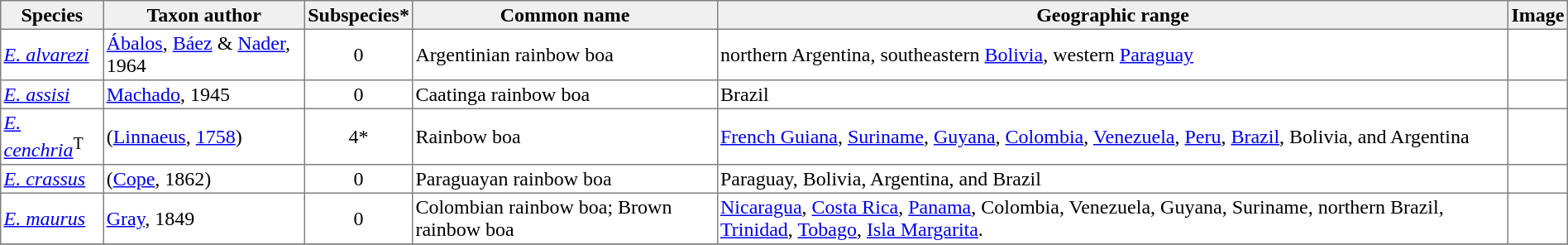<table cellspacing=0 cellpadding=2 border=1 style="border-collapse: collapse;">
<tr>
<th bgcolor="#f0f0f0">Species</th>
<th bgcolor="#f0f0f0">Taxon author</th>
<th bgcolor="#f0f0f0">Subspecies*</th>
<th bgcolor="#f0f0f0">Common name</th>
<th bgcolor="#f0f0f0">Geographic range</th>
<th bgcolor="#f0f0f0">Image</th>
</tr>
<tr>
<td><em><a href='#'>E. alvarezi</a></em></td>
<td><a href='#'>Ábalos</a>, <a href='#'>Báez</a> & <a href='#'>Nader</a>, 1964</td>
<td align="center">0</td>
<td>Argentinian rainbow boa</td>
<td>northern Argentina, southeastern <a href='#'>Bolivia</a>, western <a href='#'>Paraguay</a></td>
<td></td>
</tr>
<tr>
<td><em><a href='#'>E. assisi</a></em></td>
<td><a href='#'>Machado</a>, 1945</td>
<td align="center">0</td>
<td>Caatinga rainbow boa</td>
<td>Brazil</td>
<td></td>
</tr>
<tr>
<td><em><a href='#'>E. cenchria</a></em><span><sup>T</sup></span></td>
<td>(<a href='#'>Linnaeus</a>, <a href='#'>1758</a>)</td>
<td align="center">4*</td>
<td>Rainbow boa</td>
<td><a href='#'>French Guiana</a>, <a href='#'>Suriname</a>, <a href='#'>Guyana</a>, <a href='#'>Colombia</a>, <a href='#'>Venezuela</a>, <a href='#'>Peru</a>, <a href='#'>Brazil</a>, Bolivia, and Argentina</td>
<td></td>
</tr>
<tr>
<td><em><a href='#'>E. crassus</a></em></td>
<td>(<a href='#'>Cope</a>, 1862)</td>
<td align="center">0</td>
<td>Paraguayan rainbow boa</td>
<td>Paraguay, Bolivia, Argentina, and Brazil</td>
<td></td>
</tr>
<tr>
<td><em><a href='#'>E. maurus</a></em></td>
<td><a href='#'>Gray</a>, 1849</td>
<td align="center">0</td>
<td>Colombian rainbow boa; Brown rainbow boa</td>
<td><a href='#'>Nicaragua</a>, <a href='#'>Costa Rica</a>, <a href='#'>Panama</a>, Colombia, Venezuela, Guyana, Suriname, northern Brazil, <a href='#'>Trinidad</a>, <a href='#'>Tobago</a>, <a href='#'>Isla Margarita</a>.</td>
<td></td>
</tr>
<tr>
</tr>
</table>
